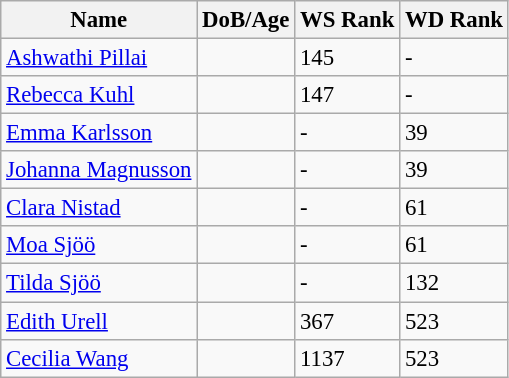<table class="wikitable" style="text-align: left; font-size:95%;">
<tr>
<th>Name</th>
<th>DoB/Age</th>
<th>WS Rank</th>
<th>WD Rank</th>
</tr>
<tr>
<td><a href='#'>Ashwathi Pillai</a></td>
<td></td>
<td>145</td>
<td>-</td>
</tr>
<tr>
<td><a href='#'>Rebecca Kuhl</a></td>
<td></td>
<td>147</td>
<td>-</td>
</tr>
<tr>
<td><a href='#'>Emma Karlsson</a></td>
<td></td>
<td>-</td>
<td>39</td>
</tr>
<tr>
<td><a href='#'>Johanna Magnusson</a></td>
<td></td>
<td>-</td>
<td>39</td>
</tr>
<tr>
<td><a href='#'>Clara Nistad</a></td>
<td></td>
<td>-</td>
<td>61</td>
</tr>
<tr>
<td><a href='#'>Moa Sjöö</a></td>
<td></td>
<td>-</td>
<td>61</td>
</tr>
<tr>
<td><a href='#'>Tilda Sjöö</a></td>
<td></td>
<td>-</td>
<td>132</td>
</tr>
<tr>
<td><a href='#'>Edith Urell</a></td>
<td></td>
<td>367</td>
<td>523</td>
</tr>
<tr>
<td><a href='#'>Cecilia Wang</a></td>
<td></td>
<td>1137</td>
<td>523</td>
</tr>
</table>
